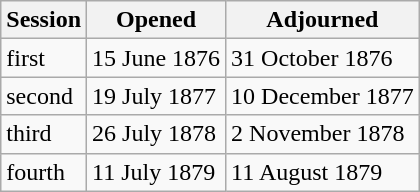<table class="wikitable">
<tr>
<th>Session</th>
<th>Opened</th>
<th>Adjourned</th>
</tr>
<tr>
<td>first</td>
<td>15 June 1876</td>
<td>31 October 1876</td>
</tr>
<tr>
<td>second</td>
<td>19 July 1877</td>
<td>10 December 1877</td>
</tr>
<tr>
<td>third</td>
<td>26 July 1878</td>
<td>2 November 1878</td>
</tr>
<tr>
<td>fourth</td>
<td>11 July 1879</td>
<td>11 August 1879</td>
</tr>
</table>
